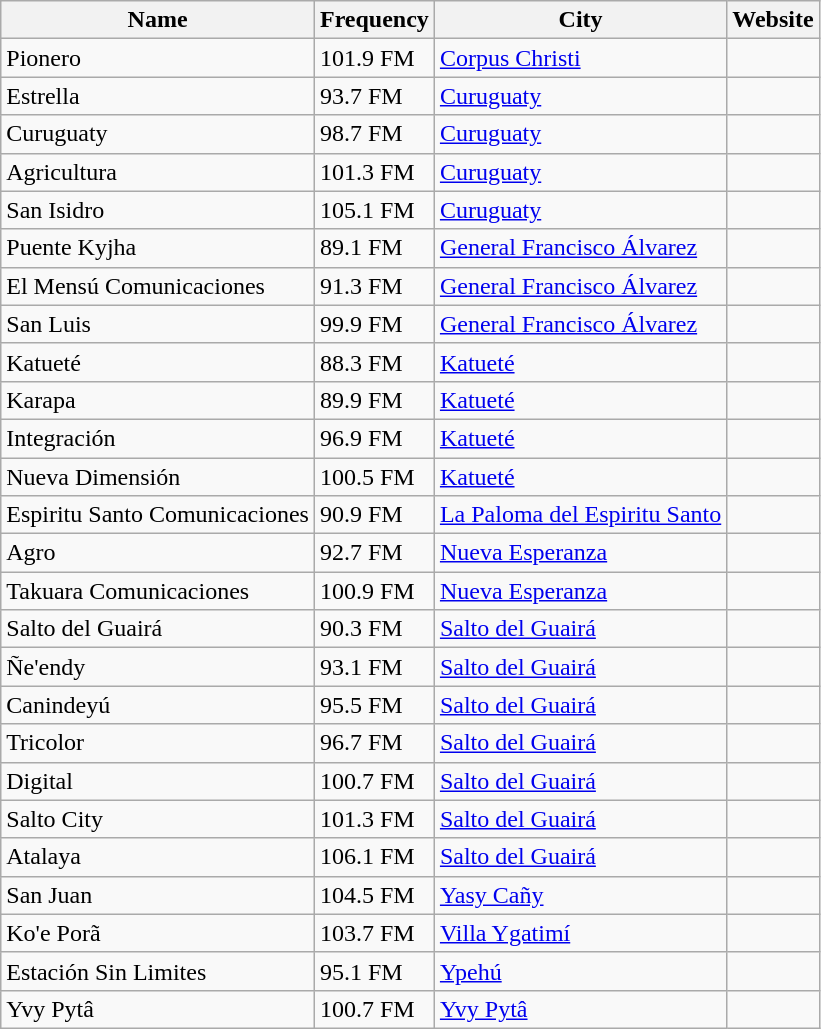<table class="wikitable sortable">
<tr>
<th>Name</th>
<th>Frequency</th>
<th>City</th>
<th>Website</th>
</tr>
<tr>
<td>Pionero</td>
<td>101.9 FM</td>
<td><a href='#'>Corpus Christi</a></td>
<td></td>
</tr>
<tr>
<td>Estrella</td>
<td>93.7 FM</td>
<td><a href='#'>Curuguaty</a></td>
<td></td>
</tr>
<tr>
<td>Curuguaty</td>
<td>98.7 FM</td>
<td><a href='#'>Curuguaty</a></td>
<td></td>
</tr>
<tr>
<td>Agricultura</td>
<td>101.3 FM</td>
<td><a href='#'>Curuguaty</a></td>
<td></td>
</tr>
<tr>
<td>San Isidro</td>
<td>105.1 FM</td>
<td><a href='#'>Curuguaty</a></td>
<td></td>
</tr>
<tr>
<td>Puente Kyjha</td>
<td>89.1 FM</td>
<td><a href='#'>General Francisco Álvarez</a></td>
<td></td>
</tr>
<tr>
<td>El Mensú Comunicaciones</td>
<td>91.3 FM</td>
<td><a href='#'>General Francisco Álvarez</a></td>
<td></td>
</tr>
<tr>
<td>San Luis</td>
<td>99.9 FM</td>
<td><a href='#'>General Francisco Álvarez</a></td>
<td></td>
</tr>
<tr>
<td>Katueté</td>
<td>88.3 FM</td>
<td><a href='#'>Katueté</a></td>
<td></td>
</tr>
<tr>
<td>Karapa</td>
<td>89.9 FM</td>
<td><a href='#'>Katueté</a></td>
<td></td>
</tr>
<tr>
<td>Integración</td>
<td>96.9 FM</td>
<td><a href='#'>Katueté</a></td>
<td></td>
</tr>
<tr>
<td>Nueva Dimensión</td>
<td>100.5 FM</td>
<td><a href='#'>Katueté</a></td>
<td></td>
</tr>
<tr>
<td>Espiritu Santo Comunicaciones</td>
<td>90.9 FM</td>
<td><a href='#'>La Paloma del Espiritu Santo</a></td>
<td></td>
</tr>
<tr>
<td>Agro</td>
<td>92.7 FM</td>
<td><a href='#'>Nueva Esperanza</a></td>
<td></td>
</tr>
<tr>
<td>Takuara Comunicaciones</td>
<td>100.9 FM</td>
<td><a href='#'>Nueva Esperanza</a></td>
<td></td>
</tr>
<tr>
<td>Salto del Guairá</td>
<td>90.3 FM</td>
<td><a href='#'>Salto del Guairá</a></td>
<td></td>
</tr>
<tr>
<td>Ñe'endy</td>
<td>93.1 FM</td>
<td><a href='#'>Salto del Guairá</a></td>
<td></td>
</tr>
<tr>
<td>Canindeyú</td>
<td>95.5 FM</td>
<td><a href='#'>Salto del Guairá</a></td>
<td></td>
</tr>
<tr>
<td>Tricolor</td>
<td>96.7 FM</td>
<td><a href='#'>Salto del Guairá</a></td>
<td></td>
</tr>
<tr>
<td>Digital</td>
<td>100.7 FM</td>
<td><a href='#'>Salto del Guairá</a></td>
<td></td>
</tr>
<tr>
<td>Salto City</td>
<td>101.3 FM</td>
<td><a href='#'>Salto del Guairá</a></td>
<td></td>
</tr>
<tr>
<td>Atalaya</td>
<td>106.1 FM</td>
<td><a href='#'>Salto del Guairá</a></td>
<td></td>
</tr>
<tr>
<td>San Juan</td>
<td>104.5 FM</td>
<td><a href='#'>Yasy Cañy</a></td>
<td></td>
</tr>
<tr>
<td>Ko'e Porã</td>
<td>103.7 FM</td>
<td><a href='#'>Villa Ygatimí</a></td>
<td></td>
</tr>
<tr>
<td>Estación Sin Limites</td>
<td>95.1 FM</td>
<td><a href='#'>Ypehú</a></td>
<td> </td>
</tr>
<tr>
<td>Yvy Pytâ</td>
<td>100.7 FM</td>
<td><a href='#'>Yvy Pytâ</a></td>
<td></td>
</tr>
</table>
